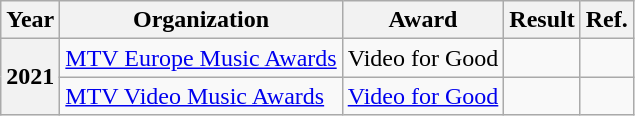<table class="wikitable">
<tr>
<th>Year</th>
<th>Organization</th>
<th>Award</th>
<th>Result</th>
<th>Ref.</th>
</tr>
<tr>
<th rowspan="4">2021</th>
<td><a href='#'>MTV Europe Music Awards</a></td>
<td>Video for Good</td>
<td></td>
<td></td>
</tr>
<tr>
<td rowspan="2"><a href='#'>MTV Video Music Awards</a></td>
<td><a href='#'>Video for Good</a></td>
<td></td>
<td></td>
</tr>
</table>
